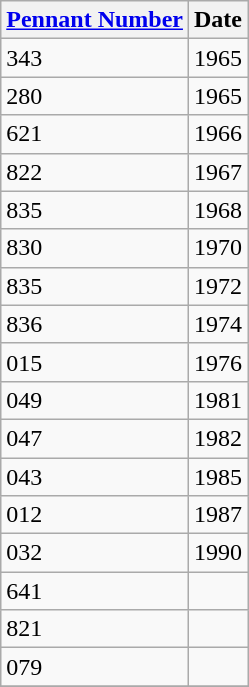<table class="wikitable" style="text-align:left">
<tr>
<th><a href='#'>Pennant Number</a></th>
<th>Date</th>
</tr>
<tr>
<td>343</td>
<td>1965</td>
</tr>
<tr>
<td>280</td>
<td>1965</td>
</tr>
<tr>
<td>621</td>
<td>1966</td>
</tr>
<tr>
<td>822</td>
<td>1967</td>
</tr>
<tr>
<td>835</td>
<td>1968</td>
</tr>
<tr>
<td>830</td>
<td>1970</td>
</tr>
<tr>
<td>835</td>
<td>1972</td>
</tr>
<tr>
<td>836</td>
<td>1974</td>
</tr>
<tr>
<td>015</td>
<td>1976</td>
</tr>
<tr>
<td>049</td>
<td>1981</td>
</tr>
<tr>
<td>047</td>
<td>1982</td>
</tr>
<tr>
<td>043</td>
<td>1985</td>
</tr>
<tr>
<td>012</td>
<td>1987</td>
</tr>
<tr>
<td>032</td>
<td>1990</td>
</tr>
<tr>
<td>641</td>
<td></td>
</tr>
<tr>
<td>821</td>
<td></td>
</tr>
<tr>
<td>079</td>
<td></td>
</tr>
<tr>
</tr>
</table>
